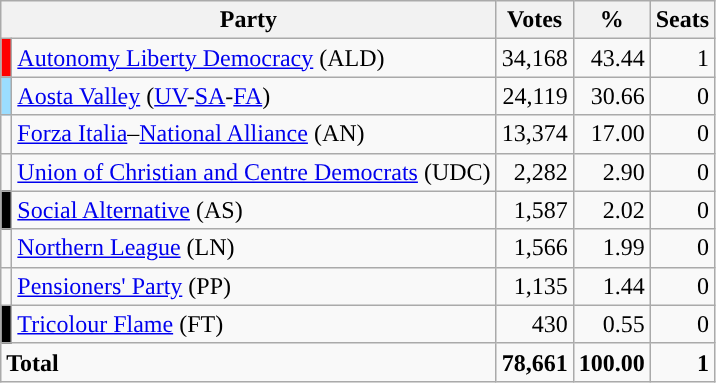<table class=wikitable style="text-align:right">
<tr>
<th colspan=2>Party</th>
<th>Votes</th>
<th>%</th>
<th>Seats</th>
</tr>
<tr>
<td bgcolor="red"></td>
<td align="left"><a href='#'>Autonomy Liberty Democracy</a> (ALD)</td>
<td align="right">34,168</td>
<td align="right">43.44</td>
<td align="right">1</td>
</tr>
<tr>
<td bgcolor="#9BDDFF"></td>
<td align="left"><a href='#'>Aosta Valley</a> (<a href='#'>UV</a>-<a href='#'>SA</a>-<a href='#'>FA</a>)</td>
<td align="right">24,119</td>
<td align="right">30.66</td>
<td align="right">0</td>
</tr>
<tr>
<td></td>
<td align="left"><a href='#'>Forza Italia</a>–<a href='#'>National Alliance</a> (AN)</td>
<td align="right">13,374</td>
<td align="right">17.00</td>
<td align="right">0</td>
</tr>
<tr>
<td></td>
<td align="left"><a href='#'>Union of Christian and Centre Democrats</a> (UDC)</td>
<td align="right">2,282</td>
<td align="right">2.90</td>
<td align="right">0</td>
</tr>
<tr>
<td bgcolor="black"></td>
<td align="left"><a href='#'>Social Alternative</a> (AS)</td>
<td align="right">1,587</td>
<td align="right">2.02</td>
<td align="right">0</td>
</tr>
<tr>
<td></td>
<td align="left"><a href='#'>Northern League</a> (LN)</td>
<td align="right">1,566</td>
<td align="right">1.99</td>
<td align="right">0</td>
</tr>
<tr>
<td></td>
<td align="left"><a href='#'>Pensioners' Party</a> (PP)</td>
<td align="right">1,135</td>
<td align="right">1.44</td>
<td align="right">0</td>
</tr>
<tr>
<td bgcolor="black"></td>
<td align="left"><a href='#'>Tricolour Flame</a> (FT)</td>
<td align="right">430</td>
<td align="right">0.55</td>
<td align="right">0</td>
</tr>
<tr>
<td align="left" colspan=2><strong>Total</strong></td>
<td align="right"><strong>78,661</strong></td>
<td align="right"><strong>100.00</strong></td>
<td align="right"><strong>1</strong></td>
</tr>
</table>
